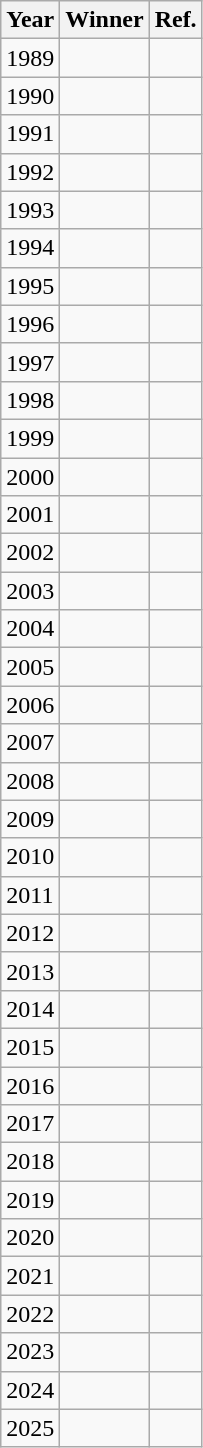<table class="wikitable sortable">
<tr>
<th>Year</th>
<th>Winner</th>
<th>Ref.</th>
</tr>
<tr>
<td>1989</td>
<td></td>
<td></td>
</tr>
<tr>
<td>1990</td>
<td></td>
<td></td>
</tr>
<tr>
<td>1991</td>
<td></td>
<td></td>
</tr>
<tr>
<td>1992</td>
<td></td>
<td></td>
</tr>
<tr>
<td>1993</td>
<td></td>
<td></td>
</tr>
<tr>
<td>1994</td>
<td></td>
<td></td>
</tr>
<tr>
<td>1995</td>
<td></td>
<td></td>
</tr>
<tr>
<td>1996</td>
<td></td>
<td></td>
</tr>
<tr>
<td>1997</td>
<td></td>
<td></td>
</tr>
<tr>
<td>1998</td>
<td></td>
<td></td>
</tr>
<tr>
<td>1999</td>
<td></td>
<td></td>
</tr>
<tr>
<td>2000</td>
<td></td>
<td></td>
</tr>
<tr>
<td>2001</td>
<td></td>
<td></td>
</tr>
<tr>
<td>2002</td>
<td></td>
<td></td>
</tr>
<tr>
<td>2003</td>
<td></td>
<td></td>
</tr>
<tr>
<td>2004</td>
<td></td>
<td></td>
</tr>
<tr>
<td>2005</td>
<td></td>
<td></td>
</tr>
<tr>
<td>2006</td>
<td></td>
<td></td>
</tr>
<tr>
<td>2007</td>
<td></td>
<td></td>
</tr>
<tr>
<td>2008</td>
<td></td>
<td></td>
</tr>
<tr>
<td>2009</td>
<td></td>
<td></td>
</tr>
<tr>
<td>2010</td>
<td></td>
<td></td>
</tr>
<tr>
<td>2011</td>
<td></td>
<td></td>
</tr>
<tr>
<td>2012</td>
<td></td>
<td></td>
</tr>
<tr>
<td>2013</td>
<td></td>
<td></td>
</tr>
<tr>
<td>2014</td>
<td></td>
<td></td>
</tr>
<tr>
<td>2015</td>
<td></td>
<td></td>
</tr>
<tr>
<td>2016</td>
<td></td>
<td></td>
</tr>
<tr>
<td>2017</td>
<td></td>
<td></td>
</tr>
<tr>
<td>2018</td>
<td></td>
<td></td>
</tr>
<tr>
<td>2019</td>
<td></td>
<td></td>
</tr>
<tr>
<td>2020</td>
<td></td>
<td></td>
</tr>
<tr>
<td>2021</td>
<td></td>
<td></td>
</tr>
<tr>
<td>2022</td>
<td></td>
<td></td>
</tr>
<tr>
<td>2023</td>
<td></td>
<td></td>
</tr>
<tr>
<td>2024</td>
<td></td>
<td></td>
</tr>
<tr>
<td>2025</td>
<td></td>
<td></td>
</tr>
</table>
